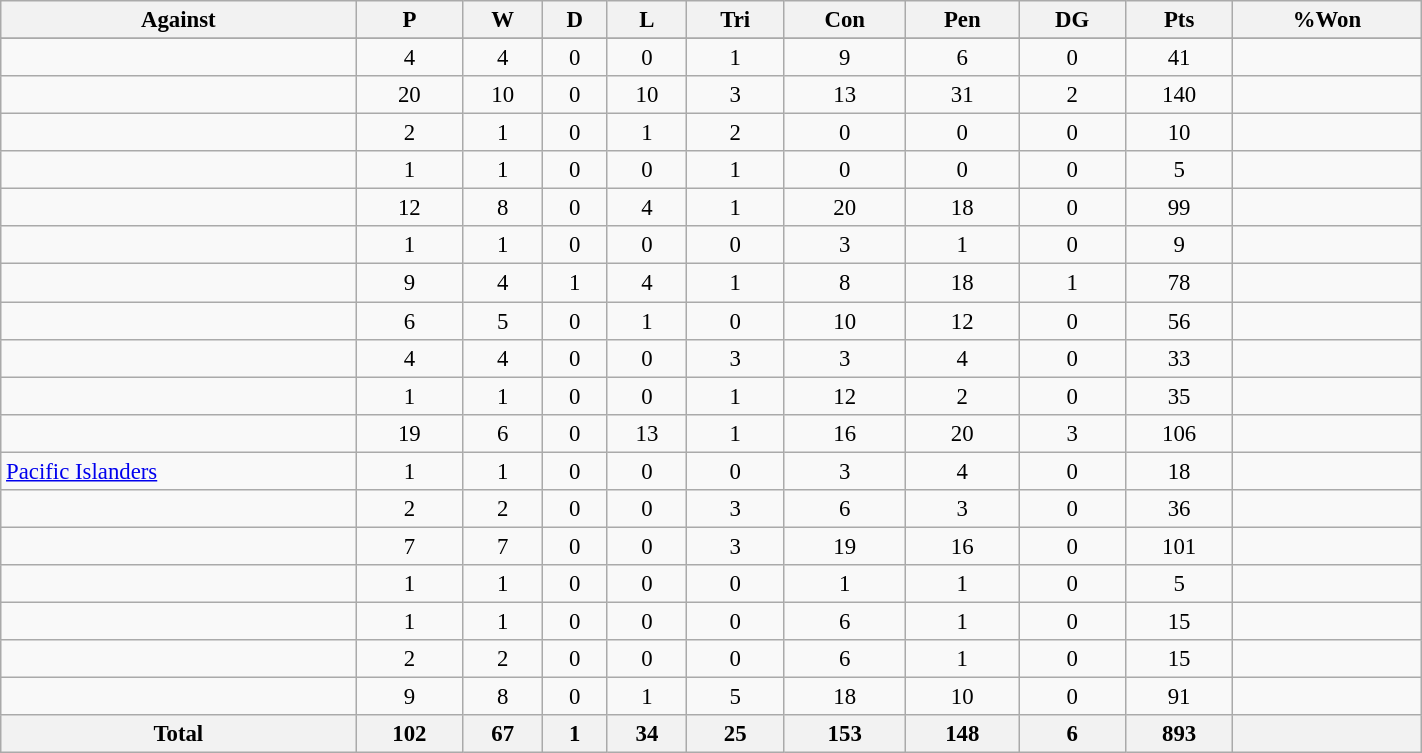<table class="wikitable sortable"  style="text-align:center; font-size:95%; width:75%;">
<tr>
<th style="width:25%;">Against</th>
<th abbr="Played" style="width:15px;">P</th>
<th abbr="Won" style="width:10px;">W</th>
<th abbr="Drawn" style="width:10px;">D</th>
<th abbr="Lost" style="width:10px;">L</th>
<th abbr="Tries" style="width:15px;">Tri</th>
<th abbr="Conversions" style="width:15px;">Con</th>
<th abbr="Penalties" style="width:15px;">Pen</th>
<th abbr="Drop goals" style="width:15px;">DG</th>
<th abbr="Points" style="width:18px;">Pts</th>
<th abbr="Won" style="width:18px;">%Won</th>
</tr>
<tr bgcolor="#d0ffd0" align="center">
</tr>
<tr>
<td align="left"></td>
<td>4</td>
<td>4</td>
<td>0</td>
<td>0</td>
<td>1</td>
<td>9</td>
<td>6</td>
<td>0</td>
<td>41</td>
<td></td>
</tr>
<tr>
<td align="left"></td>
<td>20</td>
<td>10</td>
<td>0</td>
<td>10</td>
<td>3</td>
<td>13</td>
<td>31</td>
<td>2</td>
<td>140</td>
<td></td>
</tr>
<tr>
<td align="left"></td>
<td>2</td>
<td>1</td>
<td>0</td>
<td>1</td>
<td>2</td>
<td>0</td>
<td>0</td>
<td>0</td>
<td>10</td>
<td></td>
</tr>
<tr>
<td align="left"></td>
<td>1</td>
<td>1</td>
<td>0</td>
<td>0</td>
<td>1</td>
<td>0</td>
<td>0</td>
<td>0</td>
<td>5</td>
<td></td>
</tr>
<tr>
<td align="left"></td>
<td>12</td>
<td>8</td>
<td>0</td>
<td>4</td>
<td>1</td>
<td>20</td>
<td>18</td>
<td>0</td>
<td>99</td>
<td></td>
</tr>
<tr>
<td align="left"></td>
<td>1</td>
<td>1</td>
<td>0</td>
<td>0</td>
<td>0</td>
<td>3</td>
<td>1</td>
<td>0</td>
<td>9</td>
<td></td>
</tr>
<tr>
<td align="left"></td>
<td>9</td>
<td>4</td>
<td>1</td>
<td>4</td>
<td>1</td>
<td>8</td>
<td>18</td>
<td>1</td>
<td>78</td>
<td></td>
</tr>
<tr>
<td align="left"></td>
<td>6</td>
<td>5</td>
<td>0</td>
<td>1</td>
<td>0</td>
<td>10</td>
<td>12</td>
<td>0</td>
<td>56</td>
<td></td>
</tr>
<tr>
<td align="left"></td>
<td>4</td>
<td>4</td>
<td>0</td>
<td>0</td>
<td>3</td>
<td>3</td>
<td>4</td>
<td>0</td>
<td>33</td>
<td></td>
</tr>
<tr>
<td align="left"></td>
<td>1</td>
<td>1</td>
<td>0</td>
<td>0</td>
<td>1</td>
<td>12</td>
<td>2</td>
<td>0</td>
<td>35</td>
<td></td>
</tr>
<tr>
<td align="left"></td>
<td>19</td>
<td>6</td>
<td>0</td>
<td>13</td>
<td>1</td>
<td>16</td>
<td>20</td>
<td>3</td>
<td>106</td>
<td></td>
</tr>
<tr>
<td align="left"> <a href='#'>Pacific Islanders</a></td>
<td>1</td>
<td>1</td>
<td>0</td>
<td>0</td>
<td>0</td>
<td>3</td>
<td>4</td>
<td>0</td>
<td>18</td>
<td></td>
</tr>
<tr>
<td align="left"></td>
<td>2</td>
<td>2</td>
<td>0</td>
<td>0</td>
<td>3</td>
<td>6</td>
<td>3</td>
<td>0</td>
<td>36</td>
<td></td>
</tr>
<tr>
<td align="left"></td>
<td>7</td>
<td>7</td>
<td>0</td>
<td>0</td>
<td>3</td>
<td>19</td>
<td>16</td>
<td>0</td>
<td>101</td>
<td></td>
</tr>
<tr>
<td align="left"></td>
<td>1</td>
<td>1</td>
<td>0</td>
<td>0</td>
<td>0</td>
<td>1</td>
<td>1</td>
<td>0</td>
<td>5</td>
<td></td>
</tr>
<tr>
<td align="left"></td>
<td>1</td>
<td>1</td>
<td>0</td>
<td>0</td>
<td>0</td>
<td>6</td>
<td>1</td>
<td>0</td>
<td>15</td>
<td></td>
</tr>
<tr>
<td align="left"></td>
<td>2</td>
<td>2</td>
<td>0</td>
<td>0</td>
<td>0</td>
<td>6</td>
<td>1</td>
<td>0</td>
<td>15</td>
<td></td>
</tr>
<tr>
<td align="left"></td>
<td>9</td>
<td>8</td>
<td>0</td>
<td>1</td>
<td>5</td>
<td>18</td>
<td>10</td>
<td>0</td>
<td>91</td>
<td></td>
</tr>
<tr>
<th align="left">Total</th>
<th>102</th>
<th>67</th>
<th>1</th>
<th>34</th>
<th>25</th>
<th>153</th>
<th>148</th>
<th>6</th>
<th>893</th>
<th></th>
</tr>
</table>
